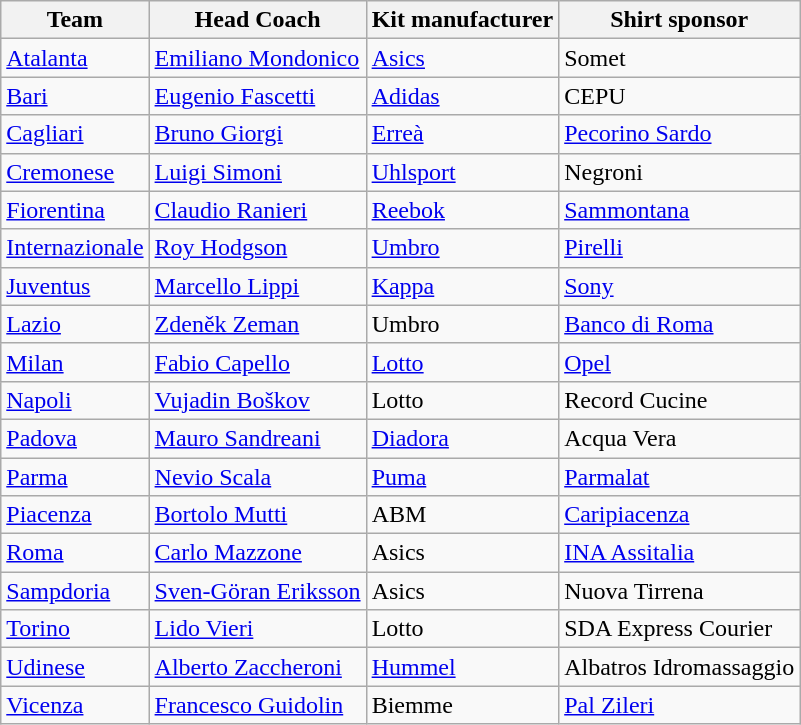<table class="wikitable sortable">
<tr>
<th>Team</th>
<th>Head Coach</th>
<th>Kit manufacturer</th>
<th>Shirt sponsor</th>
</tr>
<tr>
<td><a href='#'>Atalanta</a></td>
<td> <a href='#'>Emiliano Mondonico</a></td>
<td><a href='#'>Asics</a></td>
<td>Somet</td>
</tr>
<tr>
<td><a href='#'>Bari</a></td>
<td> <a href='#'>Eugenio Fascetti</a></td>
<td><a href='#'>Adidas</a></td>
<td>CEPU</td>
</tr>
<tr>
<td><a href='#'>Cagliari</a></td>
<td> <a href='#'>Bruno Giorgi</a></td>
<td><a href='#'>Erreà</a></td>
<td><a href='#'>Pecorino Sardo</a></td>
</tr>
<tr>
<td><a href='#'>Cremonese</a></td>
<td> <a href='#'>Luigi Simoni</a></td>
<td><a href='#'>Uhlsport</a></td>
<td>Negroni</td>
</tr>
<tr>
<td><a href='#'>Fiorentina</a></td>
<td> <a href='#'>Claudio Ranieri</a></td>
<td><a href='#'>Reebok</a></td>
<td><a href='#'>Sammontana</a></td>
</tr>
<tr>
<td><a href='#'>Internazionale</a></td>
<td> <a href='#'>Roy Hodgson</a></td>
<td><a href='#'>Umbro</a></td>
<td><a href='#'>Pirelli</a></td>
</tr>
<tr>
<td><a href='#'>Juventus</a></td>
<td> <a href='#'>Marcello Lippi</a></td>
<td><a href='#'>Kappa</a></td>
<td><a href='#'>Sony</a></td>
</tr>
<tr>
<td><a href='#'>Lazio</a></td>
<td> <a href='#'>Zdeněk Zeman</a></td>
<td>Umbro</td>
<td><a href='#'>Banco di Roma</a></td>
</tr>
<tr>
<td><a href='#'>Milan</a></td>
<td> <a href='#'>Fabio Capello</a></td>
<td><a href='#'>Lotto</a></td>
<td><a href='#'>Opel</a></td>
</tr>
<tr>
<td><a href='#'>Napoli</a></td>
<td> <a href='#'>Vujadin Boškov</a></td>
<td>Lotto</td>
<td>Record Cucine</td>
</tr>
<tr>
<td><a href='#'>Padova</a></td>
<td> <a href='#'>Mauro Sandreani</a></td>
<td><a href='#'>Diadora</a></td>
<td>Acqua Vera</td>
</tr>
<tr>
<td><a href='#'>Parma</a></td>
<td> <a href='#'>Nevio Scala</a></td>
<td><a href='#'>Puma</a></td>
<td><a href='#'>Parmalat</a></td>
</tr>
<tr>
<td><a href='#'>Piacenza</a></td>
<td> <a href='#'>Bortolo Mutti</a></td>
<td>ABM</td>
<td><a href='#'>Caripiacenza</a></td>
</tr>
<tr>
<td><a href='#'>Roma</a></td>
<td> <a href='#'>Carlo Mazzone</a></td>
<td>Asics</td>
<td><a href='#'>INA Assitalia</a></td>
</tr>
<tr>
<td><a href='#'>Sampdoria</a></td>
<td> <a href='#'>Sven-Göran Eriksson</a></td>
<td>Asics</td>
<td>Nuova Tirrena</td>
</tr>
<tr>
<td><a href='#'>Torino</a></td>
<td> <a href='#'>Lido Vieri</a></td>
<td>Lotto</td>
<td>SDA Express Courier</td>
</tr>
<tr>
<td><a href='#'>Udinese</a></td>
<td> <a href='#'>Alberto Zaccheroni</a></td>
<td><a href='#'>Hummel</a></td>
<td>Albatros Idromassaggio</td>
</tr>
<tr>
<td><a href='#'>Vicenza</a></td>
<td> <a href='#'>Francesco Guidolin</a></td>
<td>Biemme</td>
<td><a href='#'>Pal Zileri</a></td>
</tr>
</table>
